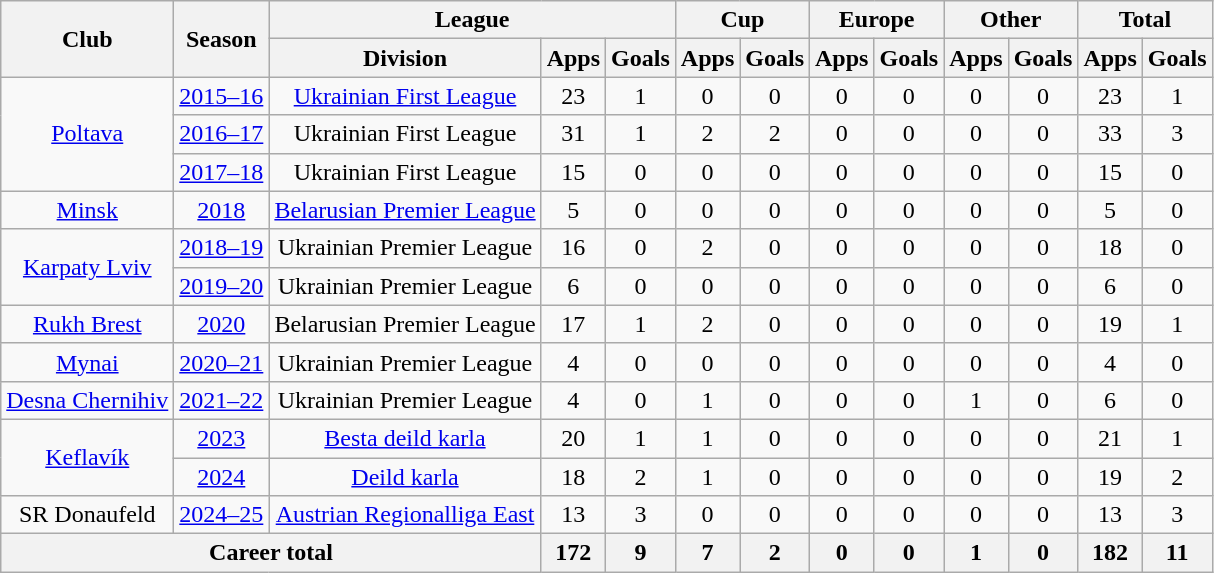<table class="wikitable" style="text-align:center">
<tr>
<th rowspan="2">Club</th>
<th rowspan="2">Season</th>
<th colspan="3">League</th>
<th colspan="2">Cup</th>
<th colspan="2">Europe</th>
<th colspan="2">Other</th>
<th colspan="2">Total</th>
</tr>
<tr>
<th>Division</th>
<th>Apps</th>
<th>Goals</th>
<th>Apps</th>
<th>Goals</th>
<th>Apps</th>
<th>Goals</th>
<th>Apps</th>
<th>Goals</th>
<th>Apps</th>
<th>Goals</th>
</tr>
<tr>
<td rowspan="3"><a href='#'>Poltava</a></td>
<td><a href='#'>2015–16</a></td>
<td><a href='#'>Ukrainian First League</a></td>
<td>23</td>
<td>1</td>
<td>0</td>
<td>0</td>
<td>0</td>
<td>0</td>
<td>0</td>
<td>0</td>
<td>23</td>
<td>1</td>
</tr>
<tr>
<td><a href='#'>2016–17</a></td>
<td>Ukrainian First League</td>
<td>31</td>
<td>1</td>
<td>2</td>
<td>2</td>
<td>0</td>
<td>0</td>
<td>0</td>
<td>0</td>
<td>33</td>
<td>3</td>
</tr>
<tr>
<td><a href='#'>2017–18</a></td>
<td>Ukrainian First League</td>
<td>15</td>
<td>0</td>
<td>0</td>
<td>0</td>
<td>0</td>
<td>0</td>
<td>0</td>
<td>0</td>
<td>15</td>
<td>0</td>
</tr>
<tr>
<td rowspan="1"><a href='#'>Minsk</a></td>
<td><a href='#'>2018</a></td>
<td><a href='#'>Belarusian Premier League</a></td>
<td>5</td>
<td>0</td>
<td>0</td>
<td>0</td>
<td>0</td>
<td>0</td>
<td>0</td>
<td>0</td>
<td>5</td>
<td>0</td>
</tr>
<tr>
<td rowspan="2"><a href='#'>Karpaty Lviv</a></td>
<td><a href='#'>2018–19</a></td>
<td>Ukrainian Premier League</td>
<td>16</td>
<td>0</td>
<td>2</td>
<td>0</td>
<td>0</td>
<td>0</td>
<td>0</td>
<td>0</td>
<td>18</td>
<td>0</td>
</tr>
<tr>
<td><a href='#'>2019–20</a></td>
<td>Ukrainian Premier League</td>
<td>6</td>
<td>0</td>
<td>0</td>
<td>0</td>
<td>0</td>
<td>0</td>
<td>0</td>
<td>0</td>
<td>6</td>
<td>0</td>
</tr>
<tr>
<td rowspan="1"><a href='#'>Rukh Brest</a></td>
<td><a href='#'>2020</a></td>
<td>Belarusian Premier League</td>
<td>17</td>
<td>1</td>
<td>2</td>
<td>0</td>
<td>0</td>
<td>0</td>
<td>0</td>
<td>0</td>
<td>19</td>
<td>1</td>
</tr>
<tr>
<td rowspan="1"><a href='#'>Mynai</a></td>
<td><a href='#'>2020–21</a></td>
<td>Ukrainian Premier League</td>
<td>4</td>
<td>0</td>
<td>0</td>
<td>0</td>
<td>0</td>
<td>0</td>
<td>0</td>
<td>0</td>
<td>4</td>
<td>0</td>
</tr>
<tr>
<td rowspan="1"><a href='#'>Desna Chernihiv</a></td>
<td><a href='#'>2021–22</a></td>
<td>Ukrainian Premier League</td>
<td>4</td>
<td>0</td>
<td>1</td>
<td>0</td>
<td>0</td>
<td>0</td>
<td>1</td>
<td>0</td>
<td>6</td>
<td>0</td>
</tr>
<tr>
<td rowspan="2"><a href='#'>Keflavík</a></td>
<td><a href='#'>2023</a></td>
<td><a href='#'>Besta deild karla</a></td>
<td>20</td>
<td>1</td>
<td>1</td>
<td>0</td>
<td>0</td>
<td>0</td>
<td>0</td>
<td>0</td>
<td>21</td>
<td>1</td>
</tr>
<tr>
<td><a href='#'>2024</a></td>
<td><a href='#'>Deild karla</a></td>
<td>18</td>
<td>2</td>
<td>1</td>
<td>0</td>
<td>0</td>
<td>0</td>
<td>0</td>
<td>0</td>
<td>19</td>
<td>2</td>
</tr>
<tr>
<td rowspan="1">SR Donaufeld</td>
<td><a href='#'>2024–25</a></td>
<td><a href='#'>Austrian Regionalliga East</a></td>
<td>13</td>
<td>3</td>
<td>0</td>
<td>0</td>
<td>0</td>
<td>0</td>
<td>0</td>
<td>0</td>
<td>13</td>
<td>3</td>
</tr>
<tr>
<th colspan="3">Career total</th>
<th>172</th>
<th>9</th>
<th>7</th>
<th>2</th>
<th>0</th>
<th>0</th>
<th>1</th>
<th>0</th>
<th>182</th>
<th>11</th>
</tr>
</table>
